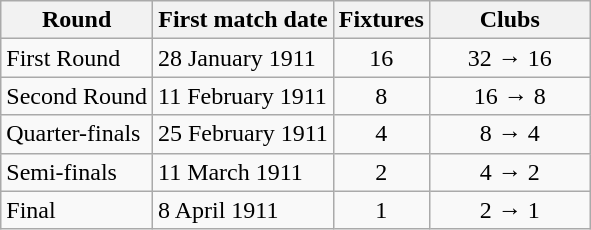<table class="wikitable">
<tr>
<th>Round</th>
<th>First match date</th>
<th>Fixtures</th>
<th width=100>Clubs</th>
</tr>
<tr align=center>
<td align=left>First Round</td>
<td align=left>28 January 1911</td>
<td>16</td>
<td>32 → 16</td>
</tr>
<tr align=center>
<td align=left>Second Round</td>
<td align=left>11 February 1911</td>
<td>8</td>
<td>16 → 8</td>
</tr>
<tr align=center>
<td align=left>Quarter-finals</td>
<td align=left>25 February 1911</td>
<td>4</td>
<td>8 → 4</td>
</tr>
<tr align=center>
<td align=left>Semi-finals</td>
<td align=left>11 March 1911</td>
<td>2</td>
<td>4 → 2</td>
</tr>
<tr align=center>
<td align=left>Final</td>
<td align=left>8 April 1911</td>
<td>1</td>
<td>2 → 1</td>
</tr>
</table>
